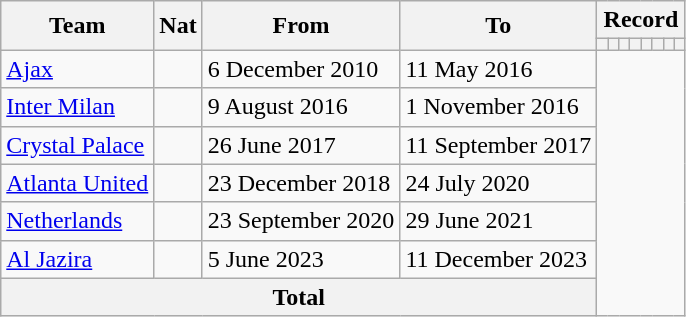<table class=wikitable style=text-align:center>
<tr>
<th rowspan=2>Team</th>
<th rowspan=2>Nat</th>
<th rowspan=2>From</th>
<th rowspan=2>To</th>
<th colspan=8>Record</th>
</tr>
<tr>
<th></th>
<th></th>
<th></th>
<th></th>
<th></th>
<th></th>
<th></th>
<th></th>
</tr>
<tr>
<td align=left><a href='#'>Ajax</a></td>
<td></td>
<td align=left>6 December 2010</td>
<td align=left>11 May 2016<br></td>
</tr>
<tr>
<td align=left><a href='#'>Inter Milan</a></td>
<td></td>
<td align=left>9 August 2016</td>
<td align=left>1 November 2016<br></td>
</tr>
<tr>
<td align=left><a href='#'>Crystal Palace</a></td>
<td></td>
<td align=left>26 June 2017</td>
<td align=left>11 September 2017<br></td>
</tr>
<tr>
<td align=left><a href='#'>Atlanta United</a></td>
<td></td>
<td align=left>23 December 2018</td>
<td align=left>24 July 2020<br></td>
</tr>
<tr>
<td align=left><a href='#'>Netherlands</a></td>
<td></td>
<td align=left>23 September 2020</td>
<td align=left>29 June 2021<br></td>
</tr>
<tr>
<td align=left><a href='#'>Al Jazira</a></td>
<td></td>
<td align=left>5 June 2023</td>
<td align=left>11 December 2023<br></td>
</tr>
<tr>
<th colspan="4">Total<br></th>
</tr>
</table>
